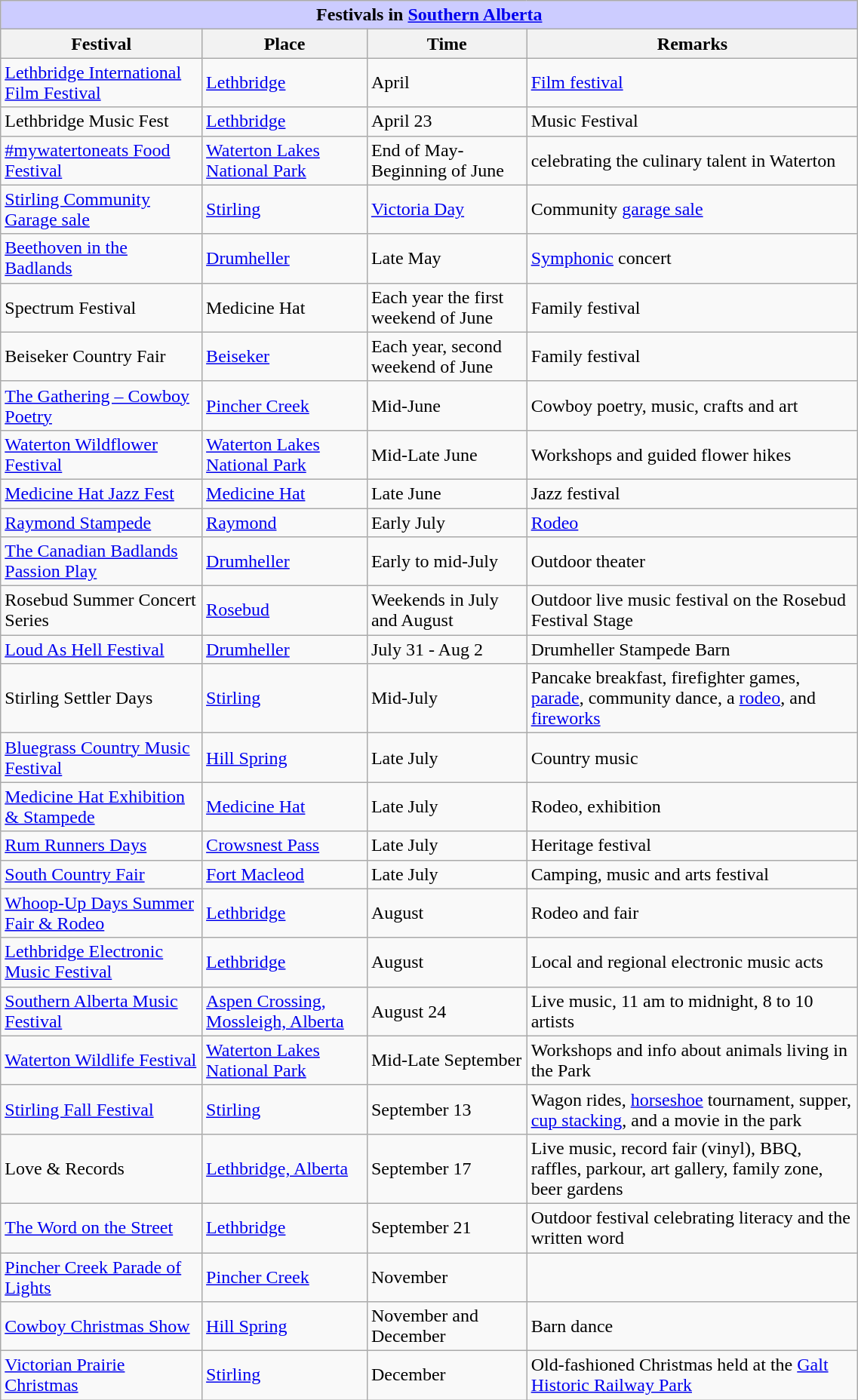<table class="wikitable" style="width:60%;">
<tr>
<th colspan="4"  style="text-align:center; background:#ccf;">Festivals in <a href='#'>Southern Alberta</a></th>
</tr>
<tr>
<th>Festival</th>
<th>Place</th>
<th>Time</th>
<th>Remarks</th>
</tr>
<tr>
<td><a href='#'>Lethbridge International Film Festival</a></td>
<td><a href='#'>Lethbridge</a></td>
<td>April</td>
<td><a href='#'>Film festival</a></td>
</tr>
<tr>
<td>Lethbridge Music Fest</td>
<td><a href='#'>Lethbridge</a></td>
<td>April 23</td>
<td>Music Festival</td>
</tr>
<tr>
<td><a href='#'>#mywatertoneats Food Festival</a></td>
<td><a href='#'>Waterton Lakes National Park</a></td>
<td>End of May-Beginning of June</td>
<td>celebrating the culinary talent in Waterton</td>
</tr>
<tr>
<td><a href='#'>Stirling Community Garage sale</a></td>
<td><a href='#'>Stirling</a></td>
<td><a href='#'>Victoria Day</a></td>
<td>Community <a href='#'>garage sale</a></td>
</tr>
<tr>
<td><a href='#'>Beethoven in the Badlands</a></td>
<td><a href='#'>Drumheller</a></td>
<td>Late May</td>
<td><a href='#'>Symphonic</a> concert</td>
</tr>
<tr>
<td>Spectrum Festival</td>
<td>Medicine Hat</td>
<td>Each year the first weekend of June</td>
<td>Family festival </td>
</tr>
<tr>
<td>Beiseker Country Fair</td>
<td><a href='#'>Beiseker</a></td>
<td>Each year, second weekend of June</td>
<td>Family festival</td>
</tr>
<tr>
<td><a href='#'>The Gathering – Cowboy Poetry</a></td>
<td><a href='#'>Pincher Creek</a></td>
<td>Mid-June</td>
<td>Cowboy poetry, music, crafts and art</td>
</tr>
<tr>
<td><a href='#'>Waterton Wildflower Festival</a></td>
<td><a href='#'>Waterton Lakes National Park</a></td>
<td>Mid-Late June</td>
<td>Workshops and guided flower hikes</td>
</tr>
<tr>
<td><a href='#'>Medicine Hat Jazz Fest</a></td>
<td><a href='#'>Medicine Hat</a></td>
<td>Late June</td>
<td>Jazz festival</td>
</tr>
<tr>
<td><a href='#'>Raymond Stampede</a></td>
<td><a href='#'>Raymond</a></td>
<td>Early July</td>
<td><a href='#'>Rodeo</a></td>
</tr>
<tr>
<td><a href='#'>The Canadian Badlands Passion Play</a></td>
<td><a href='#'>Drumheller</a></td>
<td>Early to mid-July</td>
<td>Outdoor theater</td>
</tr>
<tr>
<td>Rosebud Summer Concert Series</td>
<td><a href='#'>Rosebud</a></td>
<td>Weekends in July and August</td>
<td>Outdoor live music festival on the Rosebud Festival Stage</td>
</tr>
<tr>
<td><a href='#'>Loud As Hell Festival</a></td>
<td><a href='#'>Drumheller</a></td>
<td>July 31 - Aug 2</td>
<td>Drumheller Stampede Barn</td>
</tr>
<tr>
<td>Stirling Settler Days</td>
<td><a href='#'>Stirling</a></td>
<td>Mid-July</td>
<td>Pancake breakfast, firefighter games, <a href='#'>parade</a>, community dance, a <a href='#'>rodeo</a>, and <a href='#'>fireworks</a></td>
</tr>
<tr>
<td><a href='#'>Bluegrass Country Music Festival</a></td>
<td><a href='#'>Hill Spring</a></td>
<td>Late July</td>
<td>Country music</td>
</tr>
<tr>
<td><a href='#'>Medicine Hat Exhibition & Stampede</a></td>
<td><a href='#'>Medicine Hat</a></td>
<td>Late July</td>
<td>Rodeo, exhibition</td>
</tr>
<tr>
<td><a href='#'>Rum Runners Days</a></td>
<td><a href='#'>Crowsnest Pass</a></td>
<td>Late July</td>
<td>Heritage festival</td>
</tr>
<tr>
<td><a href='#'>South Country Fair</a></td>
<td><a href='#'>Fort Macleod</a></td>
<td>Late July</td>
<td>Camping, music and arts festival</td>
</tr>
<tr>
<td><a href='#'>Whoop-Up Days Summer Fair & Rodeo</a></td>
<td><a href='#'>Lethbridge</a></td>
<td>August</td>
<td>Rodeo and fair</td>
</tr>
<tr>
<td><a href='#'>Lethbridge Electronic Music Festival</a></td>
<td><a href='#'>Lethbridge</a></td>
<td>August</td>
<td>Local and regional electronic music acts</td>
</tr>
<tr>
<td><a href='#'>Southern Alberta Music Festival</a></td>
<td><a href='#'>Aspen Crossing, Mossleigh, Alberta</a></td>
<td>August 24</td>
<td>Live music, 11 am to midnight, 8 to 10 artists</td>
</tr>
<tr>
<td><a href='#'>Waterton Wildlife Festival</a></td>
<td><a href='#'>Waterton Lakes National Park</a></td>
<td>Mid-Late September</td>
<td>Workshops and info about animals living in the Park</td>
</tr>
<tr>
<td><a href='#'>Stirling Fall Festival</a></td>
<td><a href='#'>Stirling</a></td>
<td>September 13</td>
<td>Wagon rides, <a href='#'>horseshoe</a> tournament, supper, <a href='#'>cup stacking</a>, and a movie in the park</td>
</tr>
<tr>
<td>Love & Records</td>
<td><a href='#'>Lethbridge, Alberta</a></td>
<td>September 17</td>
<td>Live music, record fair (vinyl), BBQ, raffles, parkour, art gallery, family zone, beer gardens</td>
</tr>
<tr>
<td><a href='#'>The Word on the Street</a></td>
<td><a href='#'>Lethbridge</a></td>
<td>September 21</td>
<td>Outdoor festival celebrating literacy and the written word</td>
</tr>
<tr>
<td><a href='#'>Pincher Creek Parade of Lights</a></td>
<td><a href='#'>Pincher Creek</a></td>
<td>November</td>
<td></td>
</tr>
<tr>
<td><a href='#'>Cowboy Christmas Show</a></td>
<td><a href='#'>Hill Spring</a></td>
<td>November and December</td>
<td>Barn dance</td>
</tr>
<tr>
<td><a href='#'>Victorian Prairie Christmas</a></td>
<td><a href='#'>Stirling</a></td>
<td>December</td>
<td>Old-fashioned Christmas held at the <a href='#'>Galt Historic Railway Park</a></td>
</tr>
</table>
